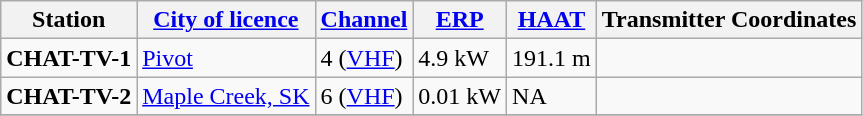<table class="wikitable">
<tr>
<th>Station</th>
<th><a href='#'>City of licence</a></th>
<th><a href='#'>Channel</a></th>
<th><a href='#'>ERP</a></th>
<th><a href='#'>HAAT</a></th>
<th>Transmitter Coordinates</th>
</tr>
<tr style="vertical-align: top; text-align: left;">
<td><strong>CHAT-TV-1</strong></td>
<td><a href='#'>Pivot</a></td>
<td>4 (<a href='#'>VHF</a>)<br></td>
<td>4.9 kW</td>
<td>191.1 m</td>
<td></td>
</tr>
<tr style="vertical-align: top; text-align: left;">
<td><strong>CHAT-TV-2</strong></td>
<td><a href='#'>Maple Creek, SK</a></td>
<td>6 (<a href='#'>VHF</a>)</td>
<td>0.01 kW</td>
<td>NA</td>
<td></td>
</tr>
<tr style="vertical-align: top; text-align: left;">
</tr>
</table>
